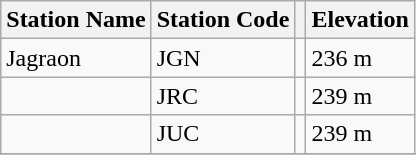<table class="wikitable sortable">
<tr>
<th>Station Name</th>
<th>Station Code</th>
<th></th>
<th>Elevation</th>
</tr>
<tr>
<td>Jagraon</td>
<td>JGN</td>
<td></td>
<td>236 m</td>
</tr>
<tr>
<td></td>
<td>JRC</td>
<td></td>
<td>239 m</td>
</tr>
<tr>
<td></td>
<td>JUC</td>
<td></td>
<td>239 m</td>
</tr>
<tr>
</tr>
</table>
